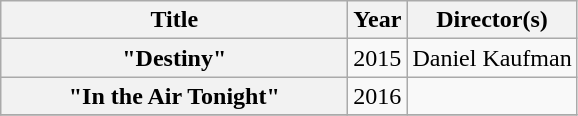<table class="wikitable plainrowheaders">
<tr>
<th style="width:14em;">Title</th>
<th>Year</th>
<th>Director(s)</th>
</tr>
<tr>
<th scope="row">"Destiny"<br></th>
<td>2015</td>
<td align="center">Daniel Kaufman</td>
</tr>
<tr>
<th scope="row">"In the Air Tonight"<br></th>
<td>2016</td>
<td></td>
</tr>
<tr>
</tr>
</table>
